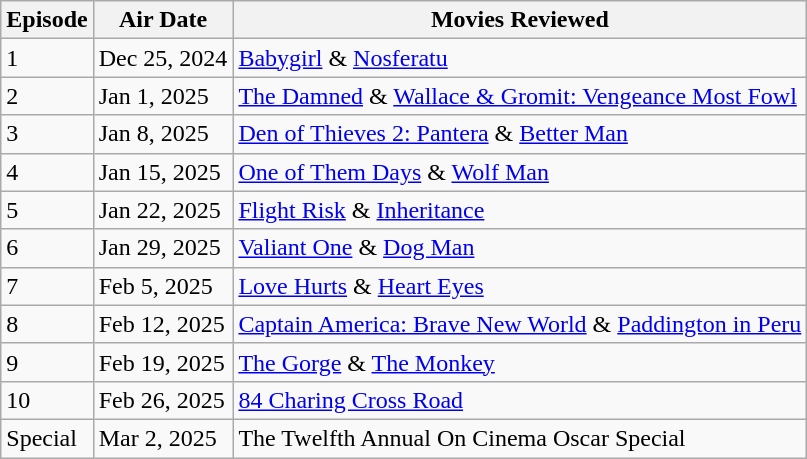<table class="wikitable">
<tr>
<th>Episode</th>
<th>Air Date</th>
<th>Movies Reviewed</th>
</tr>
<tr>
<td>1</td>
<td>Dec 25, 2024</td>
<td><a href='#'>Babygirl</a> & <a href='#'>Nosferatu</a></td>
</tr>
<tr>
<td>2</td>
<td>Jan 1, 2025</td>
<td><a href='#'>The Damned</a> & <a href='#'>Wallace & Gromit: Vengeance Most Fowl</a></td>
</tr>
<tr>
<td>3</td>
<td>Jan 8, 2025</td>
<td><a href='#'>Den of Thieves 2: Pantera</a> & <a href='#'>Better Man</a></td>
</tr>
<tr>
<td>4</td>
<td>Jan 15, 2025</td>
<td><a href='#'>One of Them Days</a> & <a href='#'>Wolf Man</a></td>
</tr>
<tr>
<td>5</td>
<td>Jan 22, 2025</td>
<td><a href='#'>Flight Risk</a> & <a href='#'>Inheritance</a></td>
</tr>
<tr>
<td>6</td>
<td>Jan 29, 2025</td>
<td><a href='#'>Valiant One</a> & <a href='#'>Dog Man</a></td>
</tr>
<tr>
<td>7</td>
<td>Feb 5, 2025</td>
<td><a href='#'>Love Hurts</a> & <a href='#'>Heart Eyes</a></td>
</tr>
<tr>
<td>8</td>
<td>Feb 12, 2025</td>
<td><a href='#'>Captain America: Brave New World</a> & <a href='#'>Paddington in Peru</a></td>
</tr>
<tr>
<td>9</td>
<td>Feb 19, 2025</td>
<td><a href='#'>The Gorge</a> & <a href='#'>The Monkey</a></td>
</tr>
<tr>
<td>10</td>
<td>Feb 26, 2025</td>
<td><a href='#'>84 Charing Cross Road</a></td>
</tr>
<tr>
<td>Special</td>
<td>Mar 2, 2025</td>
<td>The Twelfth Annual On Cinema Oscar Special</td>
</tr>
</table>
